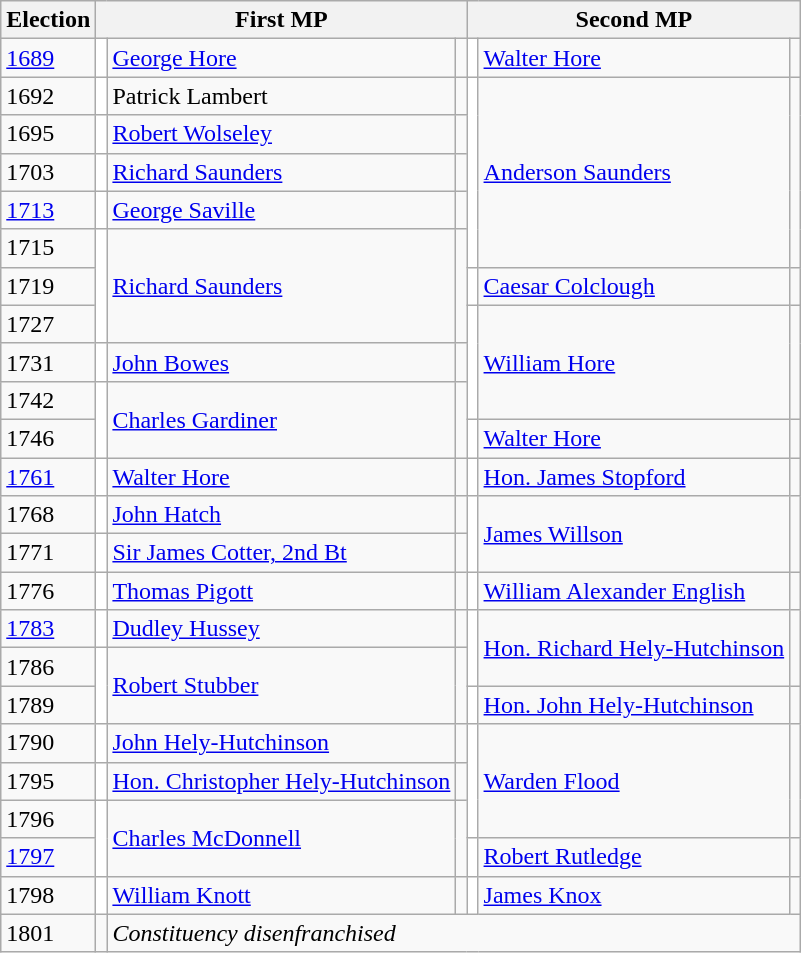<table class="wikitable">
<tr>
<th>Election</th>
<th colspan=3>First MP</th>
<th colspan=3>Second MP</th>
</tr>
<tr>
<td><a href='#'>1689</a></td>
<td style="background-color: white"></td>
<td><a href='#'>George Hore</a></td>
<td></td>
<td style="background-color: white"></td>
<td><a href='#'>Walter Hore</a></td>
<td></td>
</tr>
<tr>
<td>1692</td>
<td style="background-color: white"></td>
<td>Patrick Lambert</td>
<td></td>
<td rowspan="5" style="background-color: white"></td>
<td rowspan="5"><a href='#'>Anderson Saunders</a></td>
<td rowspan="5"></td>
</tr>
<tr>
<td>1695</td>
<td style="background-color: white"></td>
<td><a href='#'>Robert Wolseley</a></td>
<td></td>
</tr>
<tr>
<td>1703</td>
<td style="background-color: white"></td>
<td><a href='#'>Richard Saunders</a></td>
<td></td>
</tr>
<tr>
<td><a href='#'>1713</a></td>
<td style="background-color: white"></td>
<td><a href='#'>George Saville</a></td>
<td></td>
</tr>
<tr>
<td>1715</td>
<td rowspan="3" style="background-color: white"></td>
<td rowspan="3"><a href='#'>Richard Saunders</a></td>
<td rowspan="3"></td>
</tr>
<tr>
<td>1719</td>
<td style="background-color: white"></td>
<td><a href='#'>Caesar Colclough</a></td>
<td></td>
</tr>
<tr>
<td>1727</td>
<td rowspan="3" style="background-color: white"></td>
<td rowspan="3"><a href='#'>William Hore</a></td>
<td rowspan="3"></td>
</tr>
<tr>
<td>1731</td>
<td style="background-color: white"></td>
<td><a href='#'>John Bowes</a></td>
<td></td>
</tr>
<tr>
<td>1742</td>
<td rowspan="2" style="background-color: white"></td>
<td rowspan="2"><a href='#'>Charles Gardiner</a></td>
<td rowspan="2"></td>
</tr>
<tr>
<td>1746</td>
<td style="background-color: white"></td>
<td><a href='#'>Walter Hore</a></td>
<td></td>
</tr>
<tr>
<td><a href='#'>1761</a></td>
<td style="background-color: white"></td>
<td><a href='#'>Walter Hore</a></td>
<td></td>
<td style="background-color: white"></td>
<td><a href='#'>Hon. James Stopford</a></td>
<td></td>
</tr>
<tr>
<td>1768</td>
<td style="background-color: white"></td>
<td><a href='#'>John Hatch</a></td>
<td></td>
<td rowspan="2" style="background-color: white"></td>
<td rowspan="2"><a href='#'>James Willson</a></td>
<td rowspan="2"></td>
</tr>
<tr>
<td>1771</td>
<td style="background-color: white"></td>
<td><a href='#'>Sir James Cotter, 2nd Bt</a></td>
<td></td>
</tr>
<tr>
<td>1776</td>
<td style="background-color: white"></td>
<td><a href='#'>Thomas Pigott</a></td>
<td></td>
<td style="background-color: white"></td>
<td><a href='#'>William Alexander English</a></td>
<td></td>
</tr>
<tr>
<td><a href='#'>1783</a></td>
<td style="background-color: white"></td>
<td><a href='#'>Dudley Hussey</a></td>
<td></td>
<td rowspan="2" style="background-color: white"></td>
<td rowspan="2"><a href='#'>Hon. Richard Hely-Hutchinson</a></td>
<td rowspan="2"></td>
</tr>
<tr>
<td>1786</td>
<td rowspan="2" style="background-color: white"></td>
<td rowspan="2"><a href='#'>Robert Stubber</a></td>
<td rowspan="2"></td>
</tr>
<tr>
<td>1789</td>
<td style="background-color: white"></td>
<td><a href='#'>Hon. John Hely-Hutchinson</a></td>
<td></td>
</tr>
<tr>
<td>1790</td>
<td style="background-color: white"></td>
<td><a href='#'>John Hely-Hutchinson</a></td>
<td></td>
<td rowspan="3" style="background-color: white"></td>
<td rowspan="3"><a href='#'>Warden Flood</a></td>
<td rowspan="3"></td>
</tr>
<tr>
<td>1795</td>
<td style="background-color: white"></td>
<td><a href='#'>Hon. Christopher Hely-Hutchinson</a></td>
<td></td>
</tr>
<tr>
<td>1796</td>
<td rowspan="2" style="background-color: white"></td>
<td rowspan="2"><a href='#'>Charles McDonnell</a></td>
<td rowspan="2"></td>
</tr>
<tr>
<td><a href='#'>1797</a></td>
<td style="background-color: white"></td>
<td><a href='#'>Robert Rutledge</a></td>
<td></td>
</tr>
<tr>
<td>1798</td>
<td style="background-color: white"></td>
<td><a href='#'>William Knott</a></td>
<td></td>
<td style="background-color: white"></td>
<td><a href='#'>James Knox</a></td>
<td></td>
</tr>
<tr>
<td>1801</td>
<td></td>
<td colspan = "5"><em>Constituency disenfranchised</em></td>
</tr>
</table>
